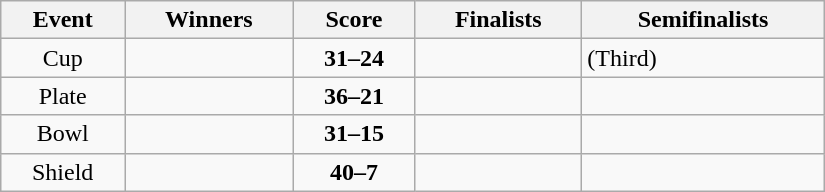<table class="wikitable" width=550 style="text-align: center">
<tr>
<th>Event</th>
<th>Winners</th>
<th>Score</th>
<th>Finalists</th>
<th>Semifinalists</th>
</tr>
<tr>
<td>Cup</td>
<td align=left><strong></strong></td>
<td><strong>31–24</strong></td>
<td align=left></td>
<td align=left> (Third)<br></td>
</tr>
<tr>
<td>Plate</td>
<td align=left><strong></strong></td>
<td><strong>36–21</strong></td>
<td align=left></td>
<td align=left><br></td>
</tr>
<tr>
<td>Bowl</td>
<td align=left><strong></strong></td>
<td><strong>31–15</strong></td>
<td align=left></td>
<td align=left><br></td>
</tr>
<tr>
<td>Shield</td>
<td align=left><strong></strong></td>
<td><strong>40–7</strong></td>
<td align=left></td>
<td align=left><br></td>
</tr>
</table>
